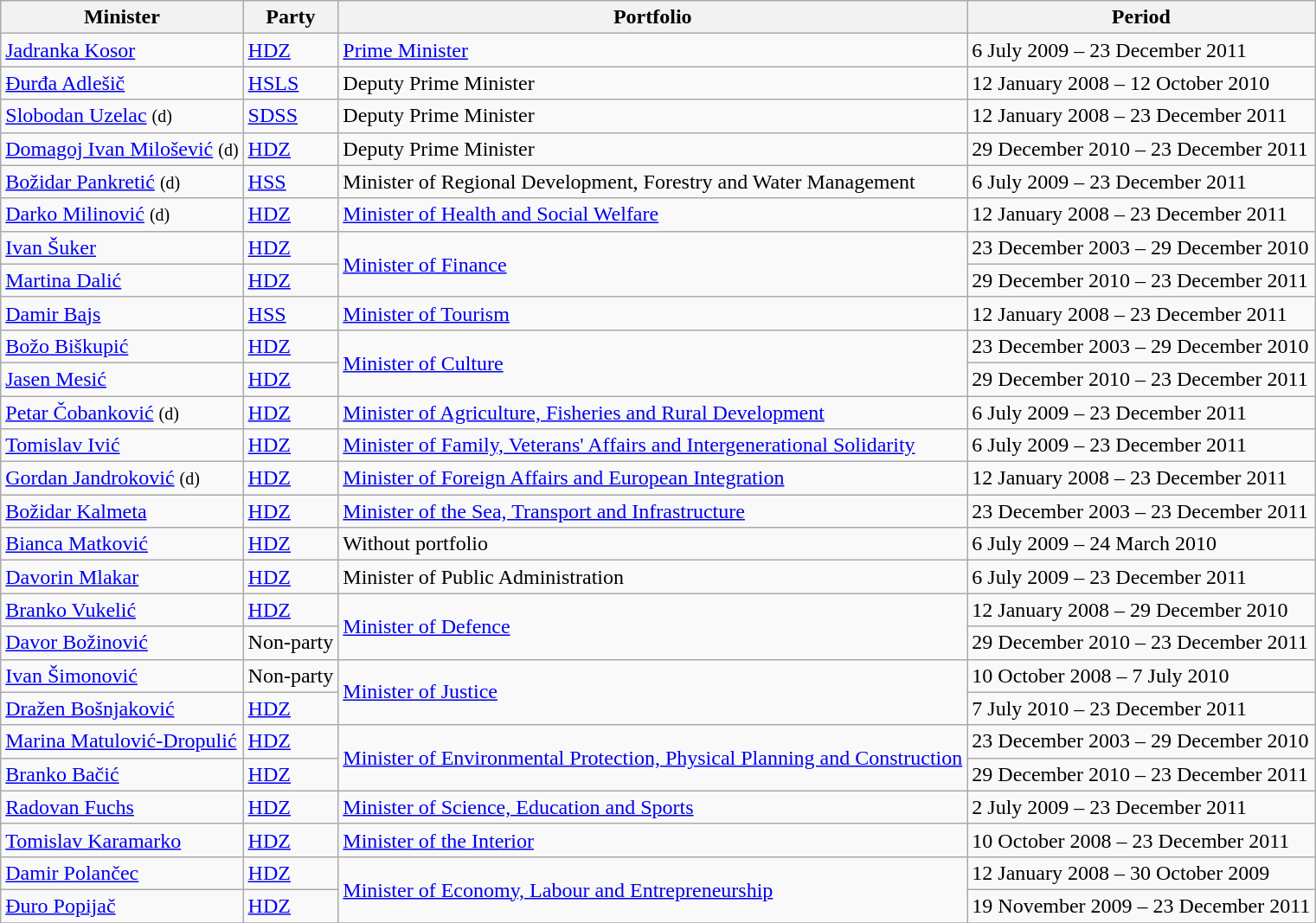<table class="wikitable">
<tr>
<th>Minister</th>
<th>Party</th>
<th>Portfolio</th>
<th>Period</th>
</tr>
<tr>
<td><a href='#'>Jadranka Kosor</a></td>
<td><a href='#'>HDZ</a></td>
<td><a href='#'>Prime Minister</a></td>
<td>6 July 2009 – 23 December 2011</td>
</tr>
<tr>
<td><a href='#'>Đurđa Adlešič</a></td>
<td><a href='#'>HSLS</a></td>
<td>Deputy Prime Minister</td>
<td>12 January 2008 – 12 October 2010</td>
</tr>
<tr>
<td><a href='#'>Slobodan Uzelac</a> <small>(d)</small></td>
<td><a href='#'>SDSS</a></td>
<td>Deputy Prime Minister</td>
<td>12 January 2008 – 23 December 2011</td>
</tr>
<tr>
<td><a href='#'>Domagoj Ivan Milošević</a> <small>(d)</small></td>
<td><a href='#'>HDZ</a></td>
<td>Deputy Prime Minister</td>
<td>29 December 2010 – 23 December 2011</td>
</tr>
<tr>
<td><a href='#'>Božidar Pankretić</a> <small>(d)</small></td>
<td><a href='#'>HSS</a></td>
<td>Minister of Regional Development, Forestry and Water Management</td>
<td>6 July 2009 – 23 December 2011</td>
</tr>
<tr>
<td><a href='#'>Darko Milinović</a> <small>(d)</small></td>
<td><a href='#'>HDZ</a></td>
<td><a href='#'>Minister of Health and Social Welfare</a></td>
<td>12 January 2008 – 23 December 2011</td>
</tr>
<tr>
<td><a href='#'>Ivan Šuker</a></td>
<td><a href='#'>HDZ</a></td>
<td rowspan="2"><a href='#'>Minister of Finance</a></td>
<td>23 December 2003 – 29 December 2010</td>
</tr>
<tr>
<td><a href='#'>Martina Dalić</a></td>
<td><a href='#'>HDZ</a></td>
<td>29 December 2010 – 23 December 2011</td>
</tr>
<tr>
<td><a href='#'>Damir Bajs</a></td>
<td><a href='#'>HSS</a></td>
<td><a href='#'>Minister of Tourism</a></td>
<td>12 January 2008 – 23 December 2011</td>
</tr>
<tr>
<td><a href='#'>Božo Biškupić</a></td>
<td><a href='#'>HDZ</a></td>
<td rowspan="2"><a href='#'>Minister of Culture</a></td>
<td>23 December 2003 – 29 December 2010</td>
</tr>
<tr>
<td><a href='#'>Jasen Mesić</a></td>
<td><a href='#'>HDZ</a></td>
<td>29 December 2010 – 23 December 2011</td>
</tr>
<tr>
<td><a href='#'>Petar Čobanković</a> <small>(d)</small></td>
<td><a href='#'>HDZ</a></td>
<td><a href='#'>Minister of Agriculture, Fisheries and Rural Development</a></td>
<td>6 July 2009 – 23 December 2011</td>
</tr>
<tr>
<td><a href='#'>Tomislav Ivić</a></td>
<td><a href='#'>HDZ</a></td>
<td><a href='#'>Minister of Family, Veterans' Affairs and Intergenerational Solidarity</a></td>
<td>6 July 2009 – 23 December 2011</td>
</tr>
<tr>
<td><a href='#'>Gordan Jandroković</a> <small>(d)</small></td>
<td><a href='#'>HDZ</a></td>
<td><a href='#'>Minister of Foreign Affairs and European Integration</a></td>
<td>12 January 2008 – 23 December 2011</td>
</tr>
<tr>
<td><a href='#'>Božidar Kalmeta</a></td>
<td><a href='#'>HDZ</a></td>
<td><a href='#'>Minister of the Sea, Transport and Infrastructure</a></td>
<td>23 December 2003 – 23 December 2011</td>
</tr>
<tr>
<td><a href='#'>Bianca Matković</a></td>
<td><a href='#'>HDZ</a></td>
<td>Without portfolio</td>
<td>6 July 2009 – 24 March 2010</td>
</tr>
<tr>
<td><a href='#'>Davorin Mlakar</a></td>
<td><a href='#'>HDZ</a></td>
<td>Minister of Public Administration</td>
<td>6 July 2009 – 23 December 2011</td>
</tr>
<tr>
<td><a href='#'>Branko Vukelić</a></td>
<td><a href='#'>HDZ</a></td>
<td rowspan="2"><a href='#'>Minister of Defence</a></td>
<td>12 January 2008 – 29 December 2010</td>
</tr>
<tr>
<td><a href='#'>Davor Božinović</a></td>
<td>Non-party</td>
<td>29 December 2010 – 23 December 2011</td>
</tr>
<tr>
<td><a href='#'>Ivan Šimonović</a></td>
<td>Non-party</td>
<td rowspan="2"><a href='#'>Minister of Justice</a></td>
<td>10 October 2008 – 7 July 2010</td>
</tr>
<tr>
<td><a href='#'>Dražen Bošnjaković</a></td>
<td><a href='#'>HDZ</a></td>
<td>7 July 2010 – 23 December 2011</td>
</tr>
<tr>
<td><a href='#'>Marina Matulović-Dropulić</a></td>
<td><a href='#'>HDZ</a></td>
<td rowspan="2"><a href='#'>Minister of Environmental Protection, Physical Planning and Construction</a></td>
<td>23 December 2003 – 29 December 2010</td>
</tr>
<tr>
<td><a href='#'>Branko Bačić</a></td>
<td><a href='#'>HDZ</a></td>
<td>29 December 2010 – 23 December 2011</td>
</tr>
<tr>
<td><a href='#'>Radovan Fuchs</a></td>
<td><a href='#'>HDZ</a></td>
<td><a href='#'>Minister of Science, Education and Sports</a></td>
<td>2 July 2009 – 23 December 2011</td>
</tr>
<tr>
<td><a href='#'>Tomislav Karamarko</a></td>
<td><a href='#'>HDZ</a></td>
<td><a href='#'>Minister of the Interior</a></td>
<td>10 October 2008 – 23 December 2011</td>
</tr>
<tr>
<td><a href='#'>Damir Polančec</a></td>
<td><a href='#'>HDZ</a></td>
<td rowspan="2"><a href='#'>Minister of Economy, Labour and Entrepreneurship</a></td>
<td>12 January 2008 – 30 October 2009</td>
</tr>
<tr>
<td><a href='#'>Đuro Popijač</a></td>
<td><a href='#'>HDZ</a> </td>
<td>19 November 2009 – 23 December 2011</td>
</tr>
<tr>
</tr>
</table>
